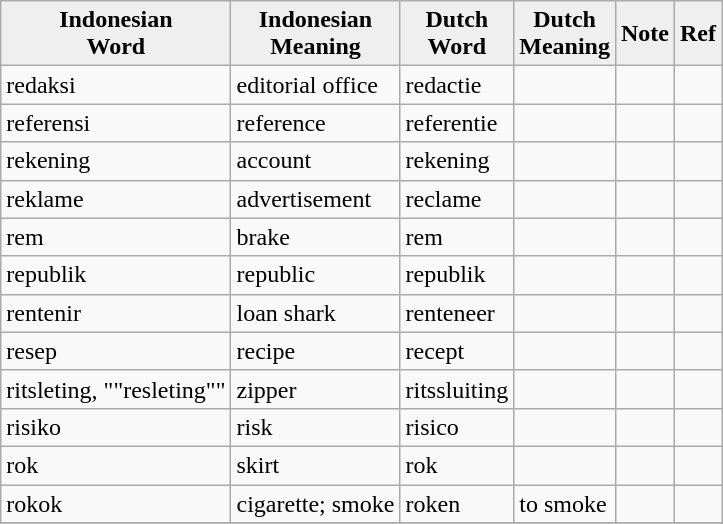<table class="wikitable">
<tr>
<th style="background:#efefef;">Indonesian <br>Word</th>
<th style="background:#efefef;">Indonesian <br>Meaning</th>
<th style="background:#efefef;">Dutch <br>Word</th>
<th style="background:#efefef;">Dutch <br>Meaning</th>
<th style="background:#efefef;">Note</th>
<th style="background:#efefef;">Ref</th>
</tr>
<tr>
<td>redaksi</td>
<td>editorial office</td>
<td>redactie</td>
<td></td>
<td></td>
<td></td>
</tr>
<tr>
<td>referensi</td>
<td>reference</td>
<td>referentie</td>
<td></td>
<td></td>
<td></td>
</tr>
<tr>
<td>rekening</td>
<td>account</td>
<td>rekening</td>
<td></td>
<td></td>
<td></td>
</tr>
<tr>
<td>reklame</td>
<td>advertisement</td>
<td>reclame</td>
<td></td>
<td></td>
<td></td>
</tr>
<tr>
<td>rem</td>
<td>brake</td>
<td>rem</td>
<td></td>
<td></td>
<td></td>
</tr>
<tr>
<td>republik</td>
<td>republic</td>
<td>republik</td>
<td></td>
<td></td>
<td></td>
</tr>
<tr>
<td>rentenir</td>
<td>loan shark</td>
<td>renteneer</td>
<td></td>
<td></td>
<td></td>
</tr>
<tr>
<td>resep</td>
<td>recipe</td>
<td>recept</td>
<td></td>
<td></td>
<td></td>
</tr>
<tr>
<td>ritsleting, ""resleting""</td>
<td>zipper</td>
<td>ritssluiting</td>
<td></td>
<td></td>
<td></td>
</tr>
<tr>
<td>risiko</td>
<td>risk</td>
<td>risico</td>
<td></td>
<td></td>
<td></td>
</tr>
<tr>
<td>rok</td>
<td>skirt</td>
<td>rok</td>
<td></td>
<td></td>
<td></td>
</tr>
<tr>
<td>rokok</td>
<td>cigarette; smoke</td>
<td>roken</td>
<td>to smoke</td>
<td></td>
<td></td>
</tr>
<tr>
</tr>
</table>
